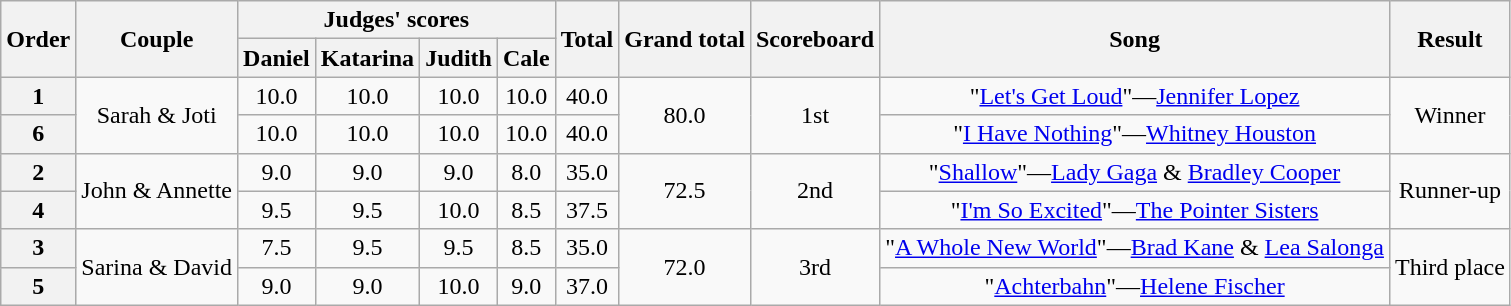<table class="wikitable plainrowheaders" style="text-align:center;">
<tr>
<th scope="col" rowspan=2>Order</th>
<th scope="col" rowspan=2>Couple</th>
<th scope="col" colspan=4>Judges' scores</th>
<th scope="col" rowspan=2>Total</th>
<th scope="col" rowspan=2>Grand total</th>
<th scope="col" rowspan=2>Scoreboard</th>
<th scope="col" rowspan=2>Song</th>
<th scope="col" rowspan=2>Result</th>
</tr>
<tr>
<th scope="col">Daniel</th>
<th>Katarina</th>
<th>Judith</th>
<th>Cale</th>
</tr>
<tr>
<th scope="col">1</th>
<td rowspan="2">Sarah & Joti</td>
<td>10.0</td>
<td>10.0</td>
<td>10.0</td>
<td>10.0</td>
<td>40.0</td>
<td rowspan="2">80.0</td>
<td rowspan="2">1st</td>
<td>"<a href='#'>Let's Get Loud</a>"—<a href='#'>Jennifer Lopez</a></td>
<td rowspan="2">Winner</td>
</tr>
<tr>
<th scope="col">6</th>
<td>10.0</td>
<td>10.0</td>
<td>10.0</td>
<td>10.0</td>
<td>40.0</td>
<td>"<a href='#'>I Have Nothing</a>"—<a href='#'>Whitney Houston</a></td>
</tr>
<tr>
<th scope="col">2</th>
<td rowspan="2">John & Annette</td>
<td>9.0</td>
<td>9.0</td>
<td>9.0</td>
<td>8.0</td>
<td>35.0</td>
<td rowspan="2">72.5</td>
<td rowspan="2">2nd</td>
<td>"<a href='#'>Shallow</a>"—<a href='#'>Lady Gaga</a> & <a href='#'>Bradley Cooper</a></td>
<td rowspan="2">Runner-up</td>
</tr>
<tr>
<th scope="col">4</th>
<td>9.5</td>
<td>9.5</td>
<td>10.0</td>
<td>8.5</td>
<td>37.5</td>
<td>"<a href='#'>I'm So Excited</a>"—<a href='#'>The Pointer Sisters</a></td>
</tr>
<tr>
<th scope="col">3</th>
<td rowspan="2">Sarina & David</td>
<td>7.5</td>
<td>9.5</td>
<td>9.5</td>
<td>8.5</td>
<td>35.0</td>
<td rowspan="2">72.0</td>
<td rowspan="2">3rd</td>
<td>"<a href='#'>A Whole New World</a>"—<a href='#'>Brad Kane</a> & <a href='#'>Lea Salonga</a></td>
<td rowspan="2">Third place</td>
</tr>
<tr>
<th scope="col">5</th>
<td>9.0</td>
<td>9.0</td>
<td>10.0</td>
<td>9.0</td>
<td>37.0</td>
<td>"<a href='#'>Achterbahn</a>"—<a href='#'>Helene Fischer</a></td>
</tr>
</table>
